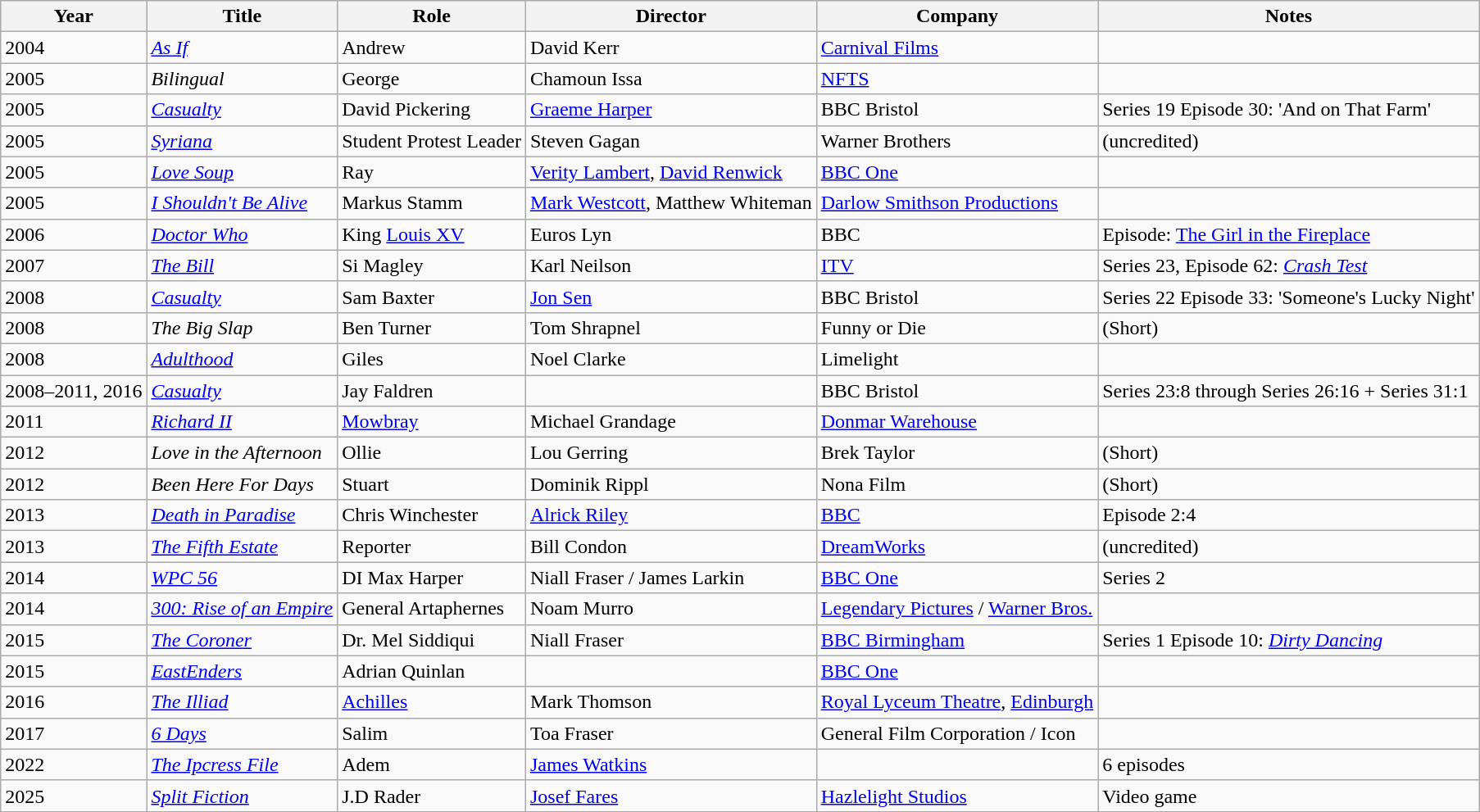<table class="wikitable sortable">
<tr>
<th>Year</th>
<th>Title</th>
<th>Role</th>
<th>Director</th>
<th>Company</th>
<th>Notes</th>
</tr>
<tr>
<td>2004</td>
<td><em><a href='#'>As If</a></em></td>
<td>Andrew</td>
<td>David Kerr</td>
<td><a href='#'>Carnival Films</a></td>
<td></td>
</tr>
<tr>
<td>2005</td>
<td><em>Bilingual</em></td>
<td>George</td>
<td>Chamoun Issa</td>
<td><a href='#'>NFTS</a></td>
<td></td>
</tr>
<tr>
<td>2005</td>
<td><em><a href='#'>Casualty</a></em></td>
<td>David Pickering</td>
<td><a href='#'>Graeme Harper</a></td>
<td>BBC Bristol</td>
<td>Series 19 Episode 30: 'And on That Farm'</td>
</tr>
<tr>
<td>2005</td>
<td><em><a href='#'>Syriana</a></em></td>
<td>Student Protest Leader</td>
<td>Steven Gagan</td>
<td>Warner Brothers</td>
<td>(uncredited)</td>
</tr>
<tr>
<td>2005</td>
<td><em><a href='#'>Love Soup</a></em></td>
<td>Ray</td>
<td><a href='#'>Verity Lambert</a>, <a href='#'>David Renwick</a></td>
<td><a href='#'>BBC One</a></td>
<td></td>
</tr>
<tr>
<td>2005</td>
<td><em><a href='#'>I Shouldn't Be Alive</a></em></td>
<td>Markus Stamm</td>
<td><a href='#'>Mark Westcott</a>, Matthew Whiteman</td>
<td><a href='#'>Darlow Smithson Productions</a></td>
<td></td>
</tr>
<tr>
<td>2006</td>
<td><em><a href='#'>Doctor Who</a></em></td>
<td>King <a href='#'>Louis XV</a></td>
<td>Euros Lyn</td>
<td>BBC</td>
<td>Episode: <a href='#'>The Girl in the Fireplace</a></td>
</tr>
<tr>
<td>2007</td>
<td><em><a href='#'>The Bill</a></em></td>
<td>Si Magley</td>
<td>Karl Neilson</td>
<td><a href='#'>ITV</a></td>
<td>Series 23, Episode 62: <a href='#'><em>Crash Test</em></a></td>
</tr>
<tr>
<td>2008</td>
<td><em><a href='#'>Casualty</a></em></td>
<td>Sam Baxter</td>
<td><a href='#'>Jon Sen</a></td>
<td>BBC Bristol</td>
<td>Series 22 Episode 33: 'Someone's Lucky Night'</td>
</tr>
<tr>
<td>2008</td>
<td><em>The Big Slap</em></td>
<td>Ben Turner</td>
<td>Tom Shrapnel</td>
<td>Funny or Die</td>
<td>(Short)</td>
</tr>
<tr>
<td>2008</td>
<td><em><a href='#'>Adulthood</a></em></td>
<td>Giles</td>
<td>Noel Clarke</td>
<td>Limelight</td>
<td></td>
</tr>
<tr>
<td>2008–2011, 2016</td>
<td><em><a href='#'>Casualty</a></em></td>
<td>Jay Faldren</td>
<td></td>
<td>BBC Bristol</td>
<td>Series 23:8 through Series 26:16 + Series 31:1</td>
</tr>
<tr>
<td>2011</td>
<td><em><a href='#'>Richard II</a></em></td>
<td><a href='#'>Mowbray</a></td>
<td>Michael Grandage</td>
<td><a href='#'>Donmar Warehouse</a></td>
<td></td>
</tr>
<tr>
<td>2012</td>
<td><em>Love in the Afternoon</em></td>
<td>Ollie</td>
<td>Lou Gerring</td>
<td>Brek Taylor</td>
<td>(Short)</td>
</tr>
<tr>
<td>2012</td>
<td><em>Been Here For Days</em></td>
<td>Stuart</td>
<td>Dominik Rippl</td>
<td>Nona Film</td>
<td>(Short)</td>
</tr>
<tr>
<td>2013</td>
<td><em><a href='#'>Death in Paradise</a></em></td>
<td>Chris Winchester</td>
<td><a href='#'>Alrick Riley</a></td>
<td><a href='#'>BBC</a></td>
<td>Episode 2:4</td>
</tr>
<tr>
<td>2013</td>
<td><em><a href='#'>The Fifth Estate</a></em></td>
<td>Reporter</td>
<td>Bill Condon</td>
<td><a href='#'>DreamWorks</a></td>
<td>(uncredited)</td>
</tr>
<tr>
<td>2014</td>
<td><em><a href='#'>WPC 56</a></em></td>
<td>DI Max Harper</td>
<td>Niall Fraser / James Larkin</td>
<td><a href='#'>BBC One</a></td>
<td>Series 2</td>
</tr>
<tr>
<td>2014</td>
<td><em><a href='#'>300: Rise of an Empire</a></em></td>
<td>General Artaphernes</td>
<td>Noam Murro</td>
<td><a href='#'>Legendary Pictures</a> / <a href='#'>Warner Bros.</a></td>
<td></td>
</tr>
<tr>
<td>2015</td>
<td><em><a href='#'>The Coroner</a></em></td>
<td>Dr. Mel Siddiqui</td>
<td>Niall Fraser</td>
<td><a href='#'>BBC Birmingham</a></td>
<td>Series 1 Episode 10: <a href='#'><em>Dirty Dancing</em></a></td>
</tr>
<tr>
<td>2015</td>
<td><em><a href='#'>EastEnders</a></em></td>
<td>Adrian Quinlan</td>
<td></td>
<td><a href='#'>BBC One</a></td>
<td></td>
</tr>
<tr>
<td>2016</td>
<td><em><a href='#'>The Illiad</a></em></td>
<td><a href='#'>Achilles</a></td>
<td>Mark Thomson</td>
<td><a href='#'>Royal Lyceum Theatre</a>, <a href='#'>Edinburgh</a></td>
<td></td>
</tr>
<tr>
<td>2017</td>
<td><em><a href='#'>6 Days</a></em></td>
<td>Salim</td>
<td>Toa Fraser</td>
<td>General Film Corporation / Icon</td>
<td></td>
</tr>
<tr>
<td>2022</td>
<td><a href='#'><em>The Ipcress File</em></a></td>
<td>Adem</td>
<td><a href='#'>James Watkins</a></td>
<td></td>
<td>6 episodes</td>
</tr>
<tr>
<td>2025</td>
<td><em><a href='#'>Split Fiction</a></em></td>
<td>J.D Rader</td>
<td><a href='#'>Josef Fares</a></td>
<td><a href='#'>Hazlelight Studios</a></td>
<td>Video game</td>
</tr>
</table>
